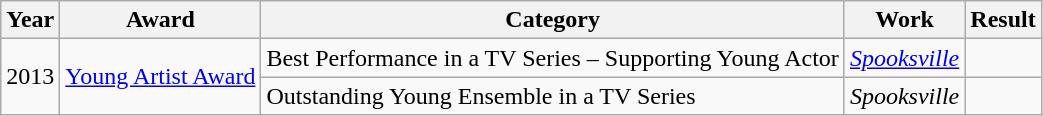<table class="wikitable">
<tr>
<th>Year</th>
<th>Award</th>
<th>Category</th>
<th>Work</th>
<th>Result</th>
</tr>
<tr>
<td rowspan="2">2013</td>
<td rowspan="2"><a href='#'>Young Artist Award</a></td>
<td>Best Performance in a TV Series – Supporting Young Actor</td>
<td><em><a href='#'>Spooksville</a></em></td>
<td></td>
</tr>
<tr>
<td>Outstanding Young Ensemble in a TV Series</td>
<td><em>Spooksville</em></td>
<td></td>
</tr>
</table>
